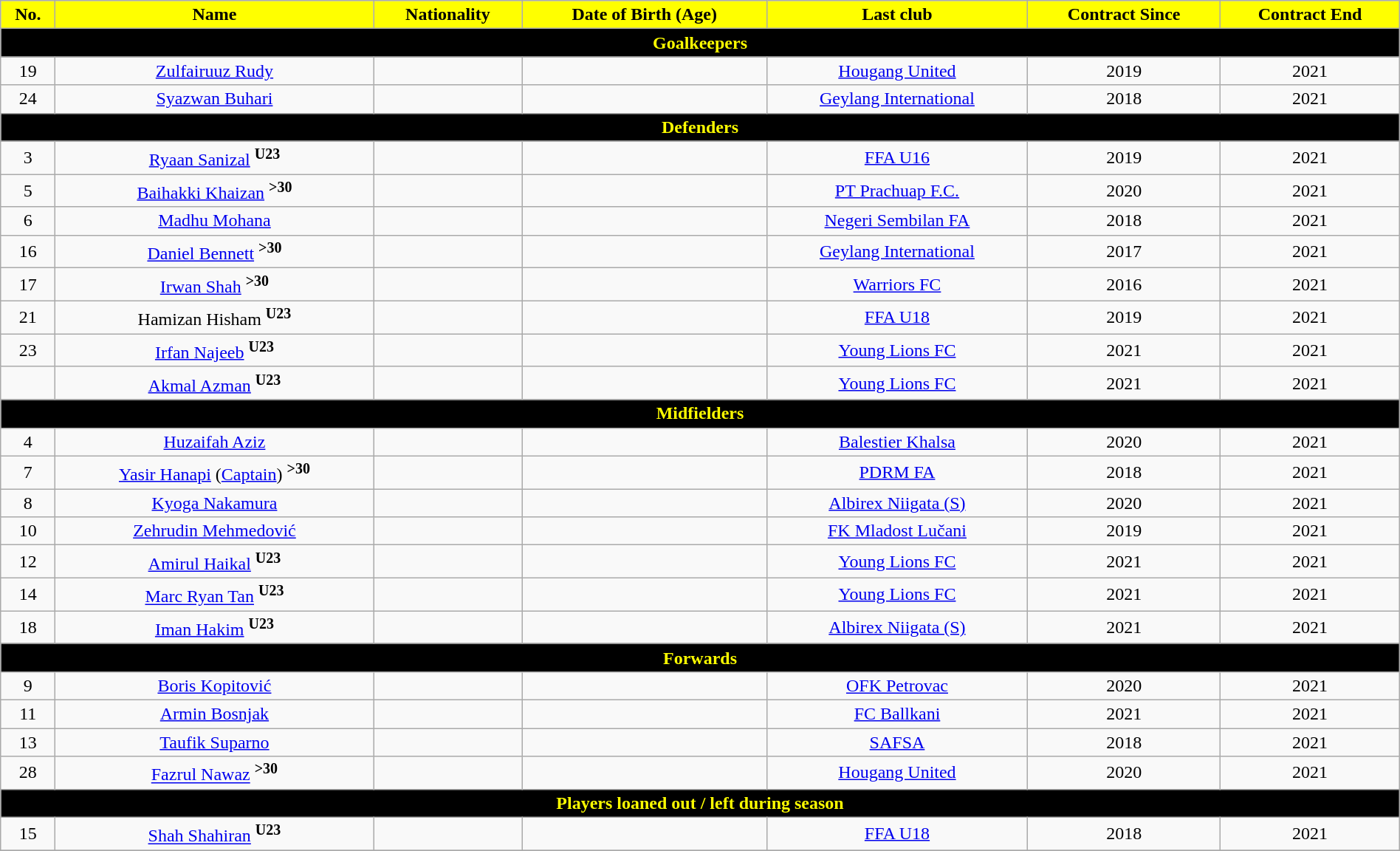<table class="wikitable" style="text-align:center; font-size:100%; width:100%;">
<tr>
<th style="background:#FFFF00; color:black; text-align:center;">No.</th>
<th style="background:#FFFF00; color:black; text-align:center;">Name</th>
<th style="background:#FFFF00; color:black; text-align:center;">Nationality</th>
<th style="background:#FFFF00; color:black; text-align:center;">Date of Birth (Age)</th>
<th style="background:#FFFF00; color:black; text-align:center;">Last club</th>
<th style="background:#FFFF00; color:black; text-align:center;">Contract Since</th>
<th style="background:#FFFF00; color:black; text-align:center;">Contract End</th>
</tr>
<tr>
<th colspan="8" style="background:black; color:yellow; text-align:center;">Goalkeepers</th>
</tr>
<tr>
<td>19</td>
<td><a href='#'>Zulfairuuz Rudy</a></td>
<td></td>
<td></td>
<td> <a href='#'>Hougang United</a></td>
<td>2019</td>
<td>2021</td>
</tr>
<tr>
<td>24</td>
<td><a href='#'>Syazwan Buhari</a></td>
<td></td>
<td></td>
<td> <a href='#'>Geylang International</a></td>
<td>2018</td>
<td>2021</td>
</tr>
<tr>
<th colspan="8" style="background:black; color:yellow; text-align:center;">Defenders</th>
</tr>
<tr>
<td>3</td>
<td><a href='#'>Ryaan Sanizal</a> <sup><strong>U23</strong></sup></td>
<td></td>
<td></td>
<td> <a href='#'>FFA U16</a></td>
<td>2019</td>
<td>2021</td>
</tr>
<tr>
<td>5</td>
<td><a href='#'>Baihakki Khaizan</a> <sup><strong>>30</strong></sup></td>
<td></td>
<td></td>
<td> <a href='#'>PT Prachuap F.C.</a></td>
<td>2020</td>
<td>2021</td>
</tr>
<tr>
<td>6</td>
<td><a href='#'>Madhu Mohana</a></td>
<td></td>
<td></td>
<td> <a href='#'>Negeri Sembilan FA</a></td>
<td>2018</td>
<td>2021</td>
</tr>
<tr>
<td>16</td>
<td><a href='#'>Daniel Bennett</a> <sup><strong>>30</strong></sup></td>
<td></td>
<td></td>
<td> <a href='#'>Geylang International</a></td>
<td>2017</td>
<td>2021</td>
</tr>
<tr>
<td>17</td>
<td><a href='#'>Irwan Shah</a> <sup><strong>>30</strong></sup></td>
<td></td>
<td></td>
<td> <a href='#'>Warriors FC</a></td>
<td>2016</td>
<td>2021</td>
</tr>
<tr>
<td>21</td>
<td>Hamizan Hisham <sup><strong>U23</strong></sup></td>
<td></td>
<td></td>
<td> <a href='#'>FFA U18</a></td>
<td>2019</td>
<td>2021</td>
</tr>
<tr>
<td>23</td>
<td><a href='#'>Irfan Najeeb</a> <sup><strong>U23</strong></sup></td>
<td></td>
<td></td>
<td> <a href='#'>Young Lions FC</a></td>
<td>2021</td>
<td>2021</td>
</tr>
<tr>
<td></td>
<td><a href='#'>Akmal Azman</a> <sup><strong>U23</strong></sup></td>
<td></td>
<td></td>
<td> <a href='#'>Young Lions FC</a></td>
<td>2021</td>
<td>2021</td>
</tr>
<tr>
<th colspan="8" style="background:black; color:yellow; text-align:center;">Midfielders</th>
</tr>
<tr>
<td>4</td>
<td><a href='#'>Huzaifah Aziz</a></td>
<td></td>
<td></td>
<td> <a href='#'>Balestier Khalsa</a></td>
<td>2020</td>
<td>2021</td>
</tr>
<tr>
<td>7</td>
<td><a href='#'>Yasir Hanapi</a> (<a href='#'>Captain</a>) <sup><strong>>30</strong></sup></td>
<td></td>
<td></td>
<td> <a href='#'>PDRM FA</a></td>
<td>2018</td>
<td>2021</td>
</tr>
<tr>
<td>8</td>
<td><a href='#'>Kyoga Nakamura</a></td>
<td></td>
<td></td>
<td> <a href='#'>Albirex Niigata (S)</a></td>
<td>2020</td>
<td>2021</td>
</tr>
<tr>
<td>10</td>
<td><a href='#'>Zehrudin Mehmedović</a></td>
<td></td>
<td></td>
<td> <a href='#'>FK Mladost Lučani</a></td>
<td>2019</td>
<td>2021</td>
</tr>
<tr>
<td>12</td>
<td><a href='#'>Amirul Haikal</a> <sup><strong>U23</strong></sup></td>
<td></td>
<td></td>
<td> <a href='#'>Young Lions FC</a></td>
<td>2021</td>
<td>2021</td>
</tr>
<tr>
<td>14</td>
<td><a href='#'>Marc Ryan Tan</a> <sup><strong>U23</strong></sup></td>
<td></td>
<td></td>
<td> <a href='#'>Young Lions FC</a></td>
<td>2021</td>
<td>2021</td>
</tr>
<tr>
<td>18</td>
<td><a href='#'>Iman Hakim</a> <sup><strong>U23</strong></sup></td>
<td></td>
<td></td>
<td> <a href='#'>Albirex Niigata (S)</a></td>
<td>2021</td>
<td>2021</td>
</tr>
<tr>
<th colspan="8" style="background:black; color:yellow; text-align:center;">Forwards</th>
</tr>
<tr>
<td>9</td>
<td><a href='#'>Boris Kopitović</a></td>
<td></td>
<td></td>
<td> <a href='#'>OFK Petrovac</a></td>
<td>2020</td>
<td>2021</td>
</tr>
<tr>
<td>11</td>
<td><a href='#'>Armin Bosnjak</a></td>
<td></td>
<td></td>
<td> <a href='#'>FC Ballkani</a></td>
<td>2021</td>
<td>2021</td>
</tr>
<tr>
<td>13</td>
<td><a href='#'>Taufik Suparno</a></td>
<td> </td>
<td></td>
<td> <a href='#'>SAFSA</a></td>
<td>2018</td>
<td>2021</td>
</tr>
<tr>
<td>28</td>
<td><a href='#'>Fazrul Nawaz</a> <sup><strong>>30</strong></sup></td>
<td></td>
<td></td>
<td> <a href='#'>Hougang United</a></td>
<td>2020</td>
<td>2021</td>
</tr>
<tr>
<th colspan="8" style="background:black; color:yellow; text-align:center;">Players loaned out / left during season</th>
</tr>
<tr>
<td>15</td>
<td><a href='#'>Shah Shahiran</a> <sup><strong>U23</strong></sup></td>
<td></td>
<td></td>
<td> <a href='#'>FFA U18</a></td>
<td>2018</td>
<td>2021</td>
</tr>
<tr>
</tr>
</table>
